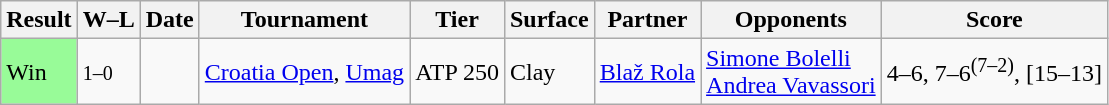<table class="wikitable">
<tr>
<th>Result</th>
<th class="unsortable">W–L</th>
<th>Date</th>
<th>Tournament</th>
<th>Tier</th>
<th>Surface</th>
<th>Partner</th>
<th>Opponents</th>
<th class="unsortable">Score</th>
</tr>
<tr>
<td bgcolor=98fb98>Win</td>
<td><small>1–0</small></td>
<td><a href='#'></a></td>
<td><a href='#'>Croatia Open</a>, <a href='#'>Umag</a></td>
<td>ATP 250</td>
<td>Clay</td>
<td> <a href='#'>Blaž Rola</a></td>
<td> <a href='#'>Simone Bolelli</a> <br> <a href='#'>Andrea Vavassori</a></td>
<td>4–6, 7–6<sup>(7–2)</sup>, [15–13]</td>
</tr>
</table>
